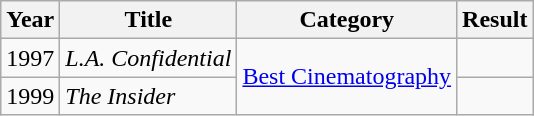<table class="wikitable">
<tr>
<th>Year</th>
<th>Title</th>
<th>Category</th>
<th>Result</th>
</tr>
<tr>
<td>1997</td>
<td><em>L.A. Confidential</em></td>
<td rowspan=2><a href='#'>Best Cinematography</a></td>
<td></td>
</tr>
<tr>
<td>1999</td>
<td><em>The Insider</em></td>
<td></td>
</tr>
</table>
